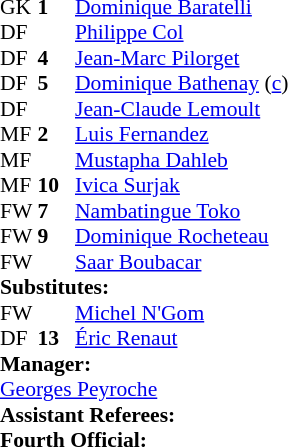<table style=font-size:90% cellspacing=0 cellpadding=0>
<tr>
<td colspan=4></td>
</tr>
<tr>
<th width=25></th>
<th width=25></th>
</tr>
<tr>
<td>GK</td>
<td><strong>1</strong></td>
<td> <a href='#'>Dominique Baratelli</a></td>
</tr>
<tr>
<td>DF</td>
<td><strong> </strong></td>
<td> <a href='#'>Philippe Col</a></td>
<td></td>
<td></td>
</tr>
<tr>
<td>DF</td>
<td><strong>4</strong></td>
<td> <a href='#'>Jean-Marc Pilorget</a></td>
</tr>
<tr>
<td>DF</td>
<td><strong>5</strong></td>
<td> <a href='#'>Dominique Bathenay</a> (<a href='#'>c</a>)</td>
</tr>
<tr>
<td>DF</td>
<td><strong> </strong></td>
<td> <a href='#'>Jean-Claude Lemoult</a></td>
</tr>
<tr>
<td>MF</td>
<td><strong>2</strong></td>
<td> <a href='#'>Luis Fernandez</a></td>
</tr>
<tr>
<td>MF</td>
<td><strong> </strong></td>
<td> <a href='#'>Mustapha Dahleb</a></td>
<td></td>
<td></td>
</tr>
<tr>
<td>MF</td>
<td><strong>10</strong></td>
<td> <a href='#'>Ivica Surjak</a></td>
</tr>
<tr>
<td>FW</td>
<td><strong>7</strong></td>
<td> <a href='#'>Nambatingue Toko</a></td>
</tr>
<tr>
<td>FW</td>
<td><strong>9</strong></td>
<td> <a href='#'>Dominique Rocheteau</a></td>
</tr>
<tr>
<td>FW</td>
<td><strong> </strong></td>
<td> <a href='#'>Saar Boubacar</a></td>
</tr>
<tr>
<td colspan=3><strong>Substitutes:</strong></td>
</tr>
<tr>
<td>FW</td>
<td><strong> </strong></td>
<td> <a href='#'>Michel N'Gom</a></td>
<td></td>
<td></td>
</tr>
<tr>
<td>DF</td>
<td><strong>13</strong></td>
<td> <a href='#'>Éric Renaut</a></td>
<td></td>
<td></td>
</tr>
<tr>
<td colspan=3><strong>Manager:</strong></td>
</tr>
<tr>
<td colspan=4> <a href='#'>Georges Peyroche</a><br><strong>Assistant Referees:</strong><br>
<strong>Fourth Official:</strong><br></td>
</tr>
</table>
